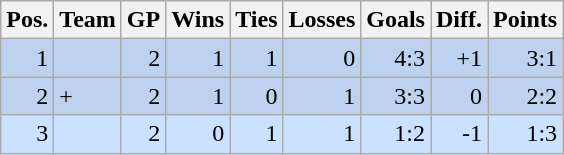<table class="wikitable">
<tr>
<th>Pos.</th>
<th>Team</th>
<th>GP</th>
<th>Wins</th>
<th>Ties</th>
<th>Losses</th>
<th>Goals</th>
<th>Diff.</th>
<th>Points</th>
</tr>
<tr bgcolor="#BCD2EE" align="right">
<td>1</td>
<td align="left"></td>
<td>2</td>
<td>1</td>
<td>1</td>
<td>0</td>
<td>4:3</td>
<td>+1</td>
<td>3:1</td>
</tr>
<tr bgcolor="#BCD2EE" align="right">
<td>2</td>
<td align="left"> +</td>
<td>2</td>
<td>1</td>
<td>0</td>
<td>1</td>
<td>3:3</td>
<td>0</td>
<td>2:2</td>
</tr>
<tr bgcolor="#CAE1FF" align="right">
<td>3</td>
<td align="left"></td>
<td>2</td>
<td>0</td>
<td>1</td>
<td>1</td>
<td>1:2</td>
<td>-1</td>
<td>1:3</td>
</tr>
</table>
